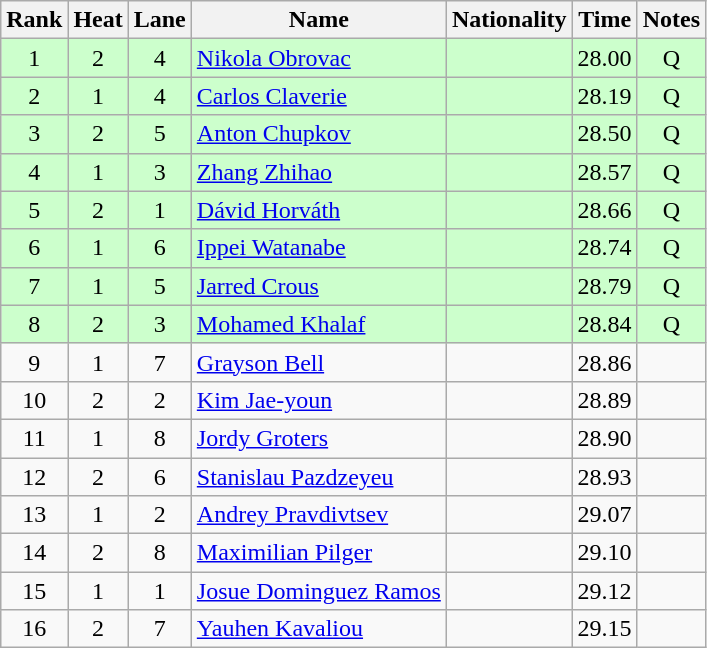<table class="wikitable sortable" style="text-align:center">
<tr>
<th>Rank</th>
<th>Heat</th>
<th>Lane</th>
<th>Name</th>
<th>Nationality</th>
<th>Time</th>
<th>Notes</th>
</tr>
<tr bgcolor=ccffcc>
<td>1</td>
<td>2</td>
<td>4</td>
<td align=left><a href='#'>Nikola Obrovac</a></td>
<td align=left></td>
<td>28.00</td>
<td>Q</td>
</tr>
<tr bgcolor=ccffcc>
<td>2</td>
<td>1</td>
<td>4</td>
<td align=left><a href='#'>Carlos Claverie</a></td>
<td align=left></td>
<td>28.19</td>
<td>Q</td>
</tr>
<tr bgcolor=ccffcc>
<td>3</td>
<td>2</td>
<td>5</td>
<td align=left><a href='#'>Anton Chupkov</a></td>
<td align=left></td>
<td>28.50</td>
<td>Q</td>
</tr>
<tr bgcolor=ccffcc>
<td>4</td>
<td>1</td>
<td>3</td>
<td align=left><a href='#'>Zhang Zhihao</a></td>
<td align=left></td>
<td>28.57</td>
<td>Q</td>
</tr>
<tr bgcolor=ccffcc>
<td>5</td>
<td>2</td>
<td>1</td>
<td align=left><a href='#'>Dávid Horváth</a></td>
<td align=left></td>
<td>28.66</td>
<td>Q</td>
</tr>
<tr bgcolor=ccffcc>
<td>6</td>
<td>1</td>
<td>6</td>
<td align=left><a href='#'>Ippei Watanabe</a></td>
<td align=left></td>
<td>28.74</td>
<td>Q</td>
</tr>
<tr bgcolor=ccffcc>
<td>7</td>
<td>1</td>
<td>5</td>
<td align=left><a href='#'>Jarred Crous</a></td>
<td align=left></td>
<td>28.79</td>
<td>Q</td>
</tr>
<tr bgcolor=ccffcc>
<td>8</td>
<td>2</td>
<td>3</td>
<td align=left><a href='#'>Mohamed Khalaf</a></td>
<td align=left></td>
<td>28.84</td>
<td>Q</td>
</tr>
<tr>
<td>9</td>
<td>1</td>
<td>7</td>
<td align=left><a href='#'>Grayson Bell</a></td>
<td align=left></td>
<td>28.86</td>
<td></td>
</tr>
<tr>
<td>10</td>
<td>2</td>
<td>2</td>
<td align=left><a href='#'>Kim Jae-youn</a></td>
<td align=left></td>
<td>28.89</td>
<td></td>
</tr>
<tr>
<td>11</td>
<td>1</td>
<td>8</td>
<td align=left><a href='#'>Jordy Groters</a></td>
<td align=left></td>
<td>28.90</td>
<td></td>
</tr>
<tr>
<td>12</td>
<td>2</td>
<td>6</td>
<td align=left><a href='#'>Stanislau Pazdzeyeu</a></td>
<td align=left></td>
<td>28.93</td>
<td></td>
</tr>
<tr>
<td>13</td>
<td>1</td>
<td>2</td>
<td align=left><a href='#'>Andrey Pravdivtsev</a></td>
<td align=left></td>
<td>29.07</td>
<td></td>
</tr>
<tr>
<td>14</td>
<td>2</td>
<td>8</td>
<td align=left><a href='#'>Maximilian Pilger</a></td>
<td align=left></td>
<td>29.10</td>
<td></td>
</tr>
<tr>
<td>15</td>
<td>1</td>
<td>1</td>
<td align=left><a href='#'>Josue Dominguez Ramos</a></td>
<td align=left></td>
<td>29.12</td>
<td></td>
</tr>
<tr>
<td>16</td>
<td>2</td>
<td>7</td>
<td align=left><a href='#'>Yauhen Kavaliou</a></td>
<td align=left></td>
<td>29.15</td>
<td></td>
</tr>
</table>
